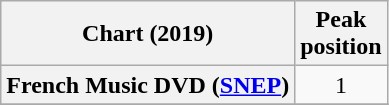<table class="wikitable sortable plainrowheaders" style="text-align:center">
<tr>
<th scope="col">Chart (2019)</th>
<th scope="col">Peak<br>position</th>
</tr>
<tr>
<th scope="row">French Music DVD (<a href='#'>SNEP</a>)</th>
<td>1</td>
</tr>
<tr>
</tr>
</table>
